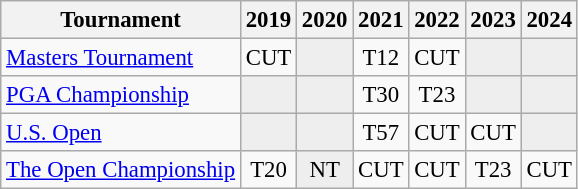<table class="wikitable" style="font-size:95%;text-align:center;">
<tr>
<th>Tournament</th>
<th>2019</th>
<th>2020</th>
<th>2021</th>
<th>2022</th>
<th>2023</th>
<th>2024</th>
</tr>
<tr>
<td align=left><a href='#'>Masters Tournament</a></td>
<td>CUT</td>
<td style="background:#eeeeee;"></td>
<td>T12</td>
<td>CUT</td>
<td style="background:#eeeeee;"></td>
<td style="background:#eeeeee;"></td>
</tr>
<tr>
<td align=left><a href='#'>PGA Championship</a></td>
<td style="background:#eeeeee;"></td>
<td style="background:#eeeeee;"></td>
<td>T30</td>
<td>T23</td>
<td style="background:#eeeeee;"></td>
<td style="background:#eeeeee;"></td>
</tr>
<tr>
<td align=left><a href='#'>U.S. Open</a></td>
<td style="background:#eeeeee;"></td>
<td style="background:#eeeeee;"></td>
<td>T57</td>
<td>CUT</td>
<td>CUT</td>
<td style="background:#eeeeee;"></td>
</tr>
<tr>
<td align=left><a href='#'>The Open Championship</a></td>
<td>T20</td>
<td style="background:#eeeeee;">NT</td>
<td>CUT</td>
<td>CUT</td>
<td>T23</td>
<td>CUT</td>
</tr>
</table>
